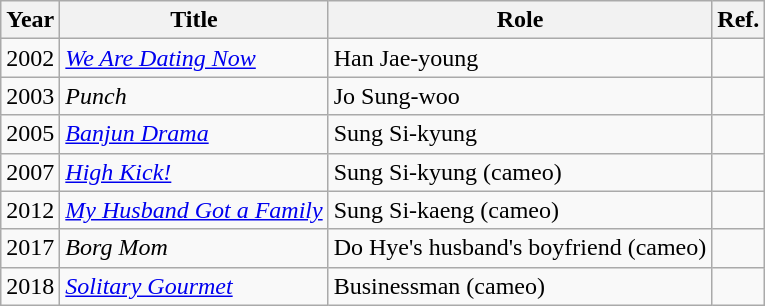<table class="wikitable">
<tr>
<th>Year</th>
<th>Title</th>
<th>Role</th>
<th>Ref.</th>
</tr>
<tr>
<td>2002</td>
<td><em><a href='#'>We Are Dating Now</a></em></td>
<td>Han Jae-young</td>
<td></td>
</tr>
<tr>
<td>2003</td>
<td><em>Punch</em></td>
<td>Jo Sung-woo</td>
<td></td>
</tr>
<tr>
<td>2005</td>
<td><em><a href='#'>Banjun Drama</a></em></td>
<td>Sung Si-kyung</td>
<td></td>
</tr>
<tr>
<td>2007</td>
<td><em><a href='#'>High Kick!</a></em></td>
<td>Sung Si-kyung (cameo)</td>
<td></td>
</tr>
<tr>
<td>2012</td>
<td><em><a href='#'>My Husband Got a Family</a></em></td>
<td>Sung Si-kaeng (cameo)</td>
<td></td>
</tr>
<tr>
<td>2017</td>
<td><em>Borg Mom</em></td>
<td>Do Hye's husband's boyfriend (cameo)</td>
<td></td>
</tr>
<tr>
<td>2018</td>
<td><em><a href='#'>Solitary Gourmet</a></em></td>
<td>Businessman (cameo)</td>
<td></td>
</tr>
</table>
